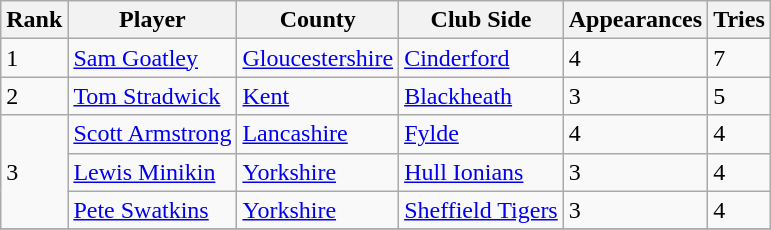<table class="wikitable">
<tr>
<th>Rank</th>
<th>Player</th>
<th>County</th>
<th>Club Side</th>
<th>Appearances</th>
<th>Tries</th>
</tr>
<tr>
<td>1</td>
<td> <a href='#'>Sam Goatley</a></td>
<td><a href='#'>Gloucestershire</a></td>
<td><a href='#'>Cinderford</a></td>
<td>4</td>
<td>7</td>
</tr>
<tr>
<td>2</td>
<td> <a href='#'>Tom Stradwick</a></td>
<td><a href='#'>Kent</a></td>
<td><a href='#'>Blackheath</a></td>
<td>3</td>
<td>5</td>
</tr>
<tr>
<td rowspan=3>3</td>
<td> <a href='#'>Scott Armstrong</a></td>
<td><a href='#'>Lancashire</a></td>
<td><a href='#'>Fylde</a></td>
<td>4</td>
<td>4</td>
</tr>
<tr>
<td> <a href='#'>Lewis Minikin</a></td>
<td><a href='#'>Yorkshire</a></td>
<td><a href='#'>Hull Ionians</a></td>
<td>3</td>
<td>4</td>
</tr>
<tr>
<td> <a href='#'>Pete Swatkins</a></td>
<td><a href='#'>Yorkshire</a></td>
<td><a href='#'>Sheffield Tigers</a></td>
<td>3</td>
<td>4</td>
</tr>
<tr>
</tr>
</table>
